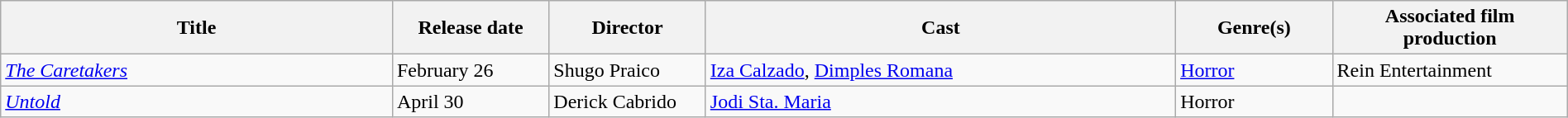<table class="wikitable" style="width:100%;">
<tr>
<th style="width:25%;">Title</th>
<th style="width:10%;">Release date</th>
<th style="width:10%;">Director</th>
<th style="width:30%;">Cast</th>
<th style="width:10%;">Genre(s)</th>
<th style="width:15%;">Associated film production</th>
</tr>
<tr>
<td><em><a href='#'>The Caretakers</a></em></td>
<td>February 26</td>
<td>Shugo Praico</td>
<td><a href='#'>Iza Calzado</a>, <a href='#'>Dimples Romana</a></td>
<td><a href='#'>Horror</a></td>
<td>Rein Entertainment </td>
</tr>
<tr>
<td><em><a href='#'>Untold</a></em></td>
<td>April 30</td>
<td>Derick Cabrido</td>
<td><a href='#'>Jodi Sta. Maria</a></td>
<td>Horror</td>
<td></td>
</tr>
</table>
